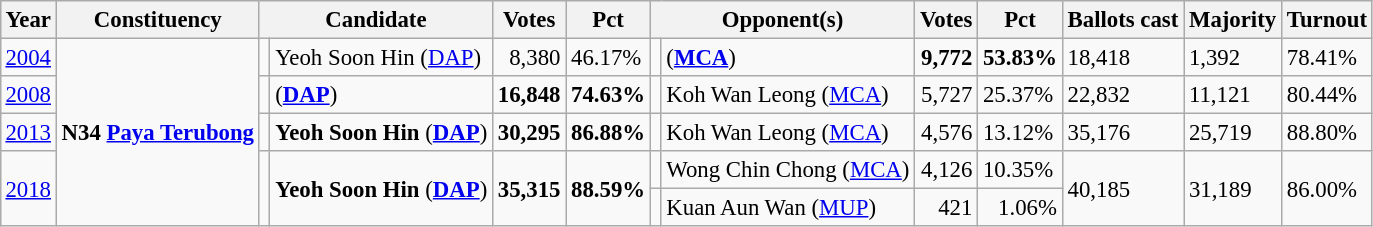<table class="wikitable" style="margin:0.5em ; font-size:95%">
<tr>
<th>Year</th>
<th>Constituency</th>
<th colspan=2>Candidate</th>
<th>Votes</th>
<th>Pct</th>
<th colspan=2>Opponent(s)</th>
<th>Votes</th>
<th>Pct</th>
<th>Ballots cast</th>
<th>Majority</th>
<th>Turnout</th>
</tr>
<tr>
<td><a href='#'>2004</a></td>
<td rowspan=5><strong>N34 <a href='#'>Paya Terubong</a></strong></td>
<td></td>
<td>Yeoh Soon Hin (<a href='#'>DAP</a>)</td>
<td align="right">8,380</td>
<td>46.17%</td>
<td></td>
<td> (<a href='#'><strong>MCA</strong></a>)</td>
<td align="right"><strong>9,772</strong></td>
<td><strong>53.83%</strong></td>
<td>18,418</td>
<td>1,392</td>
<td>78.41%</td>
</tr>
<tr>
<td><a href='#'>2008</a></td>
<td></td>
<td> (<a href='#'><strong>DAP</strong></a>)</td>
<td align="right"><strong>16,848</strong></td>
<td><strong>74.63%</strong></td>
<td></td>
<td>Koh Wan Leong (<a href='#'>MCA</a>)</td>
<td align="right">5,727</td>
<td>25.37%</td>
<td>22,832</td>
<td>11,121</td>
<td>80.44%</td>
</tr>
<tr>
<td><a href='#'>2013</a></td>
<td></td>
<td><strong>Yeoh Soon Hin</strong> (<a href='#'><strong>DAP</strong></a>)</td>
<td align="right"><strong>30,295</strong></td>
<td><strong>86.88%</strong></td>
<td></td>
<td>Koh Wan Leong (<a href='#'>MCA</a>)</td>
<td align="right">4,576</td>
<td>13.12%</td>
<td>35,176</td>
<td>25,719</td>
<td>88.80%</td>
</tr>
<tr>
<td rowspan=2><a href='#'>2018</a></td>
<td rowspan=2 ></td>
<td rowspan=2><strong>Yeoh Soon Hin</strong> (<a href='#'><strong>DAP</strong></a>)</td>
<td rowspan=2 align="right"><strong>35,315</strong></td>
<td rowspan=2><strong>88.59%</strong></td>
<td></td>
<td>Wong Chin Chong (<a href='#'>MCA</a>)</td>
<td align="right">4,126</td>
<td>10.35%</td>
<td rowspan=2>40,185</td>
<td rowspan=2>31,189</td>
<td rowspan=2>86.00%</td>
</tr>
<tr>
<td></td>
<td>Kuan Aun Wan (<a href='#'>MUP</a>)</td>
<td align="right">421</td>
<td style="text-align:right;">1.06%</td>
</tr>
</table>
